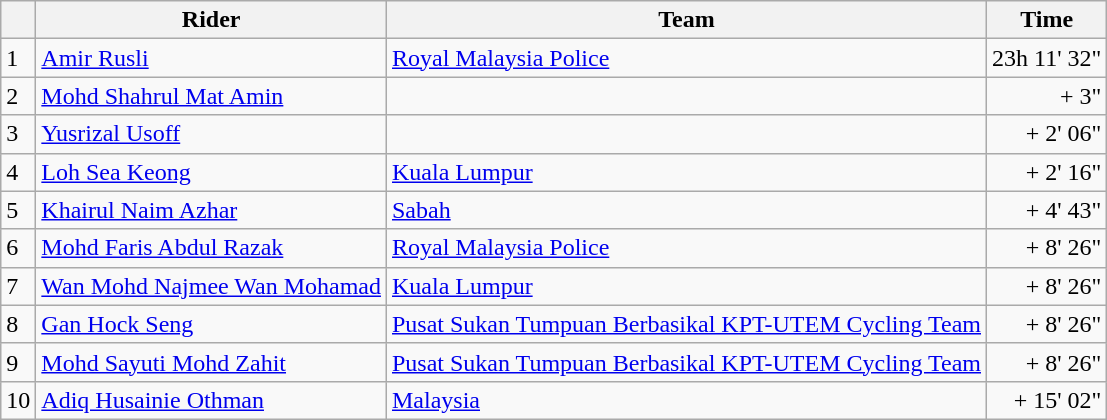<table class=wikitable>
<tr>
<th></th>
<th>Rider</th>
<th>Team</th>
<th>Time</th>
</tr>
<tr>
<td>1</td>
<td> <a href='#'>Amir Rusli</a> </td>
<td><a href='#'>Royal Malaysia Police</a></td>
<td align=right>23h 11' 32"</td>
</tr>
<tr>
<td>2</td>
<td> <a href='#'>Mohd Shahrul Mat Amin</a></td>
<td></td>
<td align=right>+ 3"</td>
</tr>
<tr>
<td>3</td>
<td> <a href='#'>Yusrizal Usoff</a></td>
<td></td>
<td align=right>+ 2' 06"</td>
</tr>
<tr>
<td>4</td>
<td> <a href='#'>Loh Sea Keong</a></td>
<td><a href='#'>Kuala Lumpur</a></td>
<td align=right>+ 2' 16"</td>
</tr>
<tr>
<td>5</td>
<td> <a href='#'>Khairul Naim Azhar</a></td>
<td><a href='#'>Sabah</a></td>
<td align=right>+ 4' 43"</td>
</tr>
<tr>
<td>6</td>
<td> <a href='#'>Mohd Faris Abdul Razak</a></td>
<td><a href='#'>Royal Malaysia Police</a></td>
<td align=right>+ 8' 26"</td>
</tr>
<tr>
<td>7</td>
<td> <a href='#'>Wan Mohd Najmee Wan Mohamad</a></td>
<td><a href='#'>Kuala Lumpur</a></td>
<td align=right>+ 8' 26"</td>
</tr>
<tr>
<td>8</td>
<td> <a href='#'>Gan Hock Seng</a></td>
<td><a href='#'>Pusat Sukan Tumpuan Berbasikal KPT-UTEM Cycling Team</a></td>
<td align=right>+ 8' 26"</td>
</tr>
<tr>
<td>9</td>
<td> <a href='#'>Mohd Sayuti Mohd Zahit</a></td>
<td><a href='#'>Pusat Sukan Tumpuan Berbasikal KPT-UTEM Cycling Team</a></td>
<td align=right>+ 8' 26"</td>
</tr>
<tr>
<td>10</td>
<td> <a href='#'>Adiq Husainie Othman</a></td>
<td><a href='#'>Malaysia</a></td>
<td align=right>+ 15' 02"</td>
</tr>
</table>
